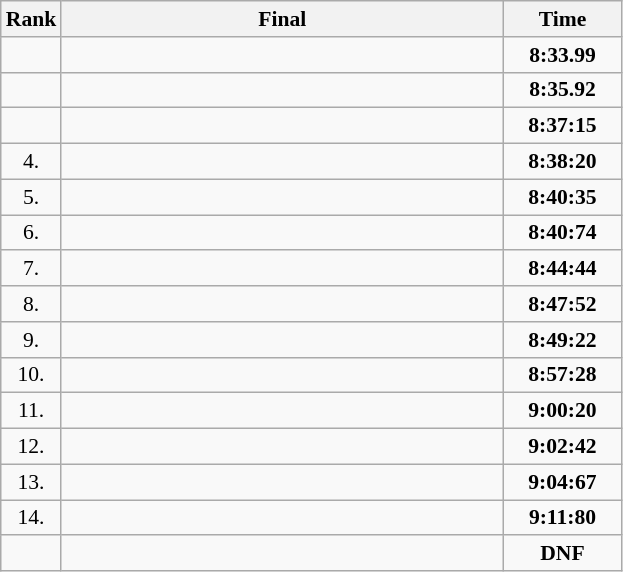<table class="wikitable" style="border-collapse: collapse; font-size: 90%;">
<tr>
<th>Rank</th>
<th style="width: 20em">Final</th>
<th style="width: 5em">Time</th>
</tr>
<tr>
<td align="center"></td>
<td></td>
<td align="center"><strong>8:33.99</strong></td>
</tr>
<tr>
<td align="center"></td>
<td></td>
<td align="center"><strong>8:35.92</strong></td>
</tr>
<tr>
<td align="center"></td>
<td></td>
<td align="center"><strong>8:37:15</strong></td>
</tr>
<tr>
<td align="center">4.</td>
<td></td>
<td align="center"><strong>8:38:20</strong></td>
</tr>
<tr>
<td align="center">5.</td>
<td></td>
<td align="center"><strong>8:40:35</strong></td>
</tr>
<tr>
<td align="center">6.</td>
<td></td>
<td align="center"><strong>8:40:74</strong></td>
</tr>
<tr>
<td align="center">7.</td>
<td></td>
<td align="center"><strong>8:44:44</strong></td>
</tr>
<tr>
<td align="center">8.</td>
<td></td>
<td align="center"><strong>8:47:52</strong></td>
</tr>
<tr>
<td align="center">9.</td>
<td></td>
<td align="center"><strong>8:49:22</strong></td>
</tr>
<tr>
<td align="center">10.</td>
<td></td>
<td align="center"><strong>8:57:28</strong></td>
</tr>
<tr>
<td align="center">11.</td>
<td></td>
<td align="center"><strong>9:00:20</strong></td>
</tr>
<tr>
<td align="center">12.</td>
<td></td>
<td align="center"><strong>9:02:42</strong></td>
</tr>
<tr>
<td align="center">13.</td>
<td></td>
<td align="center"><strong>9:04:67</strong></td>
</tr>
<tr>
<td align="center">14.</td>
<td></td>
<td align="center"><strong>9:11:80</strong></td>
</tr>
<tr>
<td align="center"></td>
<td></td>
<td align="center"><strong>DNF</strong></td>
</tr>
</table>
